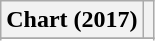<table class="wikitable plainrowheaders sortable" style="text-align:center;">
<tr>
<th scope="col">Chart (2017)</th>
<th scope="col"></th>
</tr>
<tr>
</tr>
<tr>
</tr>
<tr>
</tr>
<tr>
</tr>
</table>
